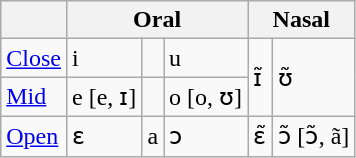<table class="wikitable">
<tr>
<th></th>
<th colspan="3">Oral</th>
<th colspan="2">Nasal</th>
</tr>
<tr>
<td><a href='#'>Close</a></td>
<td>i</td>
<td></td>
<td>u</td>
<td rowspan="2">ɪ̃</td>
<td rowspan="2">ʊ̃</td>
</tr>
<tr>
<td><a href='#'>Mid</a></td>
<td>e [e, ɪ]</td>
<td></td>
<td>o [o, ʊ]</td>
</tr>
<tr>
<td><a href='#'>Open</a></td>
<td>ɛ</td>
<td>a</td>
<td>ɔ</td>
<td>ɛ̃</td>
<td>ɔ̃ [ɔ̃, ã]</td>
</tr>
</table>
